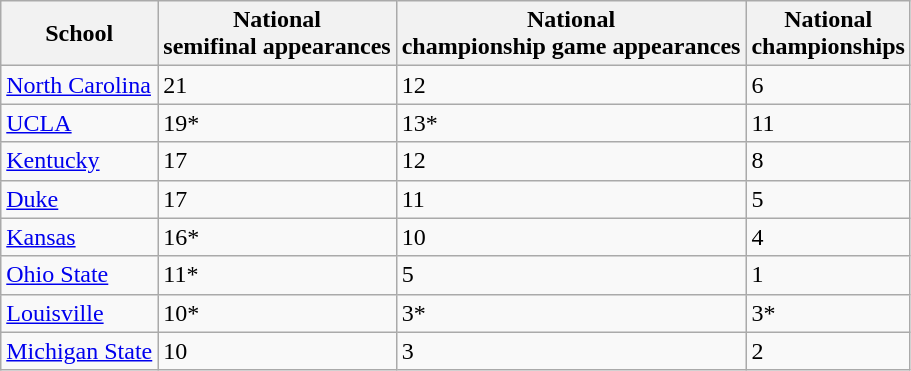<table class="wikitable sortable">
<tr>
<th>School</th>
<th>National<br>semifinal
appearances</th>
<th>National<br>championship game
appearances</th>
<th>National<br>championships</th>
</tr>
<tr>
<td><a href='#'>North Carolina</a></td>
<td>21</td>
<td>12</td>
<td>6</td>
</tr>
<tr>
<td><a href='#'>UCLA</a></td>
<td>19*</td>
<td>13*</td>
<td>11</td>
</tr>
<tr>
<td><a href='#'>Kentucky</a></td>
<td>17</td>
<td>12</td>
<td>8</td>
</tr>
<tr>
<td><a href='#'>Duke</a></td>
<td>17</td>
<td>11</td>
<td>5</td>
</tr>
<tr>
<td><a href='#'>Kansas</a></td>
<td>16*</td>
<td>10</td>
<td>4</td>
</tr>
<tr>
<td><a href='#'>Ohio State</a></td>
<td>11*</td>
<td>5</td>
<td>1</td>
</tr>
<tr>
<td><a href='#'>Louisville</a></td>
<td>10*</td>
<td>3*</td>
<td>3*</td>
</tr>
<tr>
<td><a href='#'>Michigan State</a></td>
<td>10</td>
<td>3</td>
<td>2</td>
</tr>
</table>
